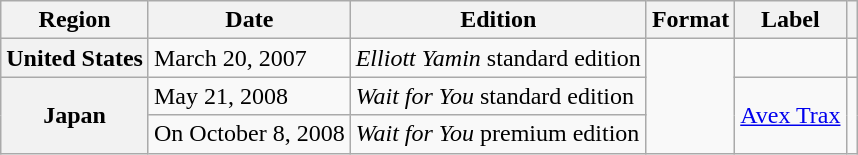<table class="wikitable plainrowheaders">
<tr>
<th scope="col">Region</th>
<th scope="col">Date</th>
<th scope="col">Edition</th>
<th scope="col">Format</th>
<th scope="col">Label</th>
<th scope="col"></th>
</tr>
<tr>
<th scope="row">United States</th>
<td>March 20, 2007</td>
<td><em>Elliott Yamin</em> standard edition</td>
<td rowspan="3"></td>
<td></td>
<td align="center"></td>
</tr>
<tr>
<th rowspan="2" scope="row">Japan</th>
<td>May 21, 2008</td>
<td><em>Wait for You</em> standard edition</td>
<td rowspan="2"><a href='#'>Avex Trax</a></td>
<td rowspan="2" align="center"></td>
</tr>
<tr>
<td>On October 8, 2008</td>
<td><em>Wait for You</em> premium edition</td>
</tr>
</table>
